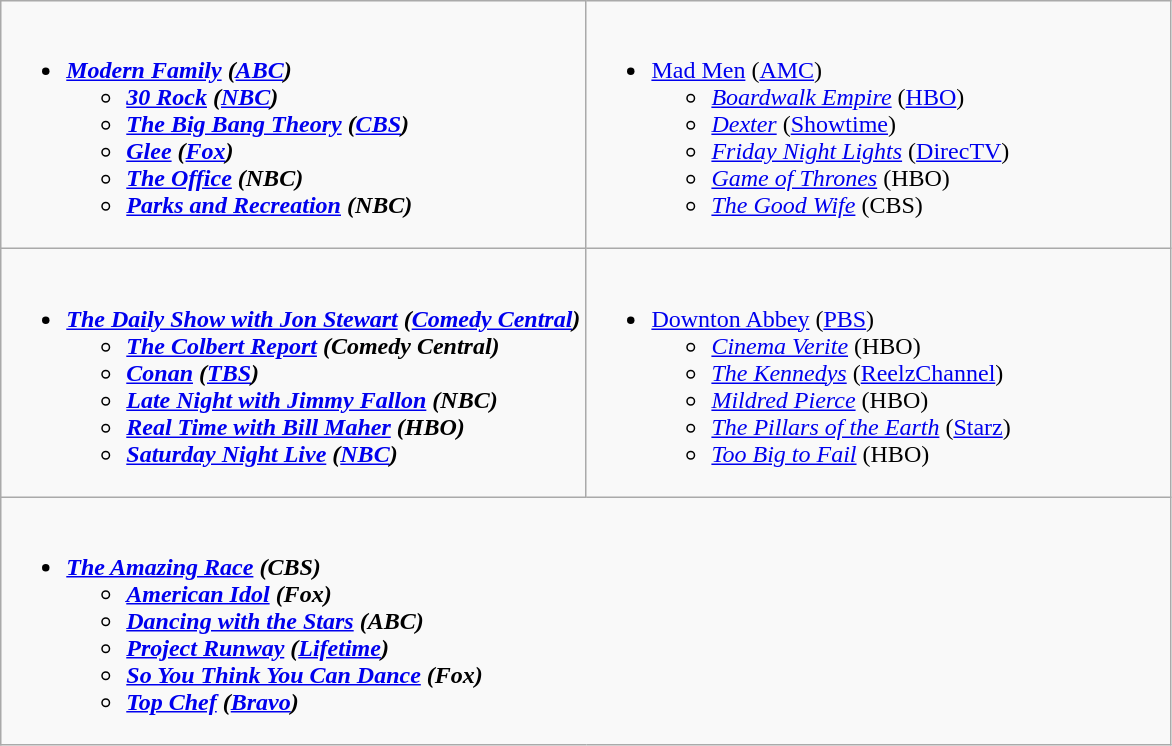<table class="wikitable">
<tr>
<td style="vertical-align:top;" width="50%"><br><ul><li><strong><em><a href='#'>Modern Family</a><em> (<a href='#'>ABC</a>)<strong><ul><li></em><a href='#'>30 Rock</a><em> (<a href='#'>NBC</a>)</li><li></em><a href='#'>The Big Bang Theory</a><em> (<a href='#'>CBS</a>)</li><li></em><a href='#'>Glee</a><em> (<a href='#'>Fox</a>)</li><li></em><a href='#'>The Office</a><em> (NBC)</li><li></em><a href='#'>Parks and Recreation</a><em> (NBC)</li></ul></li></ul></td>
<td style="vertical-align:top;" width="50%"><br><ul><li></em></strong><a href='#'>Mad Men</a></em> (<a href='#'>AMC</a>)</strong><ul><li><em><a href='#'>Boardwalk Empire</a></em> (<a href='#'>HBO</a>)</li><li><em><a href='#'>Dexter</a></em> (<a href='#'>Showtime</a>)</li><li><em><a href='#'>Friday Night Lights</a></em> (<a href='#'>DirecTV</a>)</li><li><em><a href='#'>Game of Thrones</a></em> (HBO)</li><li><em><a href='#'>The Good Wife</a></em> (CBS)</li></ul></li></ul></td>
</tr>
<tr>
<td style="vertical-align:top;" width="50%"><br><ul><li><strong><em><a href='#'>The Daily Show with Jon Stewart</a><em> (<a href='#'>Comedy Central</a>)<strong><ul><li></em><a href='#'>The Colbert Report</a><em> (Comedy Central)</li><li></em><a href='#'>Conan</a><em> (<a href='#'>TBS</a>)</li><li></em><a href='#'>Late Night with Jimmy Fallon</a><em> (NBC)</li><li></em><a href='#'>Real Time with Bill Maher</a><em> (HBO)</li><li></em><a href='#'>Saturday Night Live</a><em> (<a href='#'>NBC</a>)</li></ul></li></ul></td>
<td style="vertical-align:top;" width="50%"><br><ul><li></em></strong><a href='#'>Downton Abbey</a></em> (<a href='#'>PBS</a>)</strong><ul><li><em><a href='#'>Cinema Verite</a></em> (HBO)</li><li><em><a href='#'>The Kennedys</a></em> (<a href='#'>ReelzChannel</a>)</li><li><em><a href='#'>Mildred Pierce</a></em> (HBO)</li><li><em><a href='#'>The Pillars of the Earth</a></em> (<a href='#'>Starz</a>)</li><li><em><a href='#'>Too Big to Fail</a></em> (HBO)</li></ul></li></ul></td>
</tr>
<tr>
<td style="vertical-align:top;" width="50%" colspan="2"><br><ul><li><strong><em><a href='#'>The Amazing Race</a><em> (CBS)<strong><ul><li></em><a href='#'>American Idol</a><em> (Fox)</li><li></em><a href='#'>Dancing with the Stars</a><em> (ABC)</li><li></em><a href='#'>Project Runway</a><em> (<a href='#'>Lifetime</a>)</li><li></em><a href='#'>So You Think You Can Dance</a><em> (Fox)</li><li></em><a href='#'>Top Chef</a><em> (<a href='#'>Bravo</a>)</li></ul></li></ul></td>
</tr>
</table>
